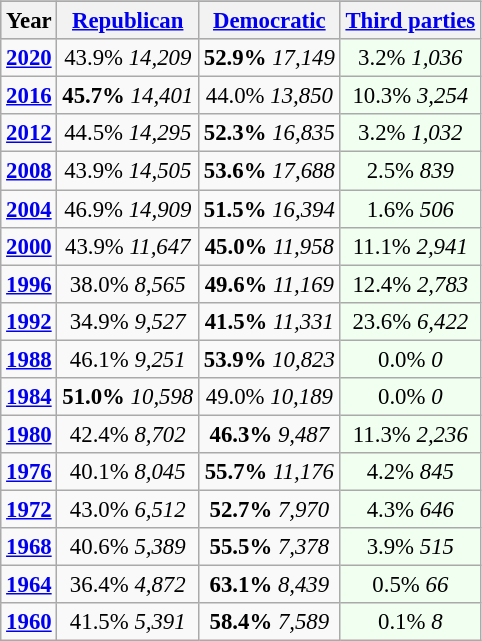<table class="wikitable" style="float:right; font-size:95%;">
<tr bgcolor=lightgrey>
</tr>
<tr bgcolor=lightgrey>
<th>Year</th>
<th><a href='#'>Republican</a></th>
<th><a href='#'>Democratic</a></th>
<th><a href='#'>Third parties</a></th>
</tr>
<tr>
<td style="text-align:center;" ><strong><a href='#'>2020</a></strong></td>
<td style="text-align:center;" >43.9% <em>14,209</em></td>
<td style="text-align:center;" ><strong>52.9%</strong> <em>17,149</em></td>
<td style="text-align:center; background:honeyDew;">3.2% <em>1,036</em></td>
</tr>
<tr>
<td style="text-align:center;" ><strong><a href='#'>2016</a></strong></td>
<td style="text-align:center;" ><strong>45.7%</strong> <em>14,401</em></td>
<td style="text-align:center;" >44.0% <em>13,850</em></td>
<td style="text-align:center; background:honeyDew;">10.3% <em>3,254</em></td>
</tr>
<tr>
<td style="text-align:center;" ><strong><a href='#'>2012</a></strong></td>
<td style="text-align:center;" >44.5% <em>14,295</em></td>
<td style="text-align:center;" ><strong>52.3%</strong> <em>16,835</em></td>
<td style="text-align:center; background:honeyDew;">3.2% <em>1,032</em></td>
</tr>
<tr>
<td style="text-align:center;" ><strong><a href='#'>2008</a></strong></td>
<td style="text-align:center;" >43.9% <em>14,505</em></td>
<td style="text-align:center;" ><strong>53.6%</strong> <em>17,688</em></td>
<td style="text-align:center; background:honeyDew;">2.5% <em>839</em></td>
</tr>
<tr>
<td style="text-align:center;" ><strong><a href='#'>2004</a></strong></td>
<td style="text-align:center;" >46.9% <em>14,909</em></td>
<td style="text-align:center;" ><strong>51.5%</strong> <em>16,394</em></td>
<td style="text-align:center; background:honeyDew;">1.6% <em>506</em></td>
</tr>
<tr>
<td style="text-align:center;" ><strong><a href='#'>2000</a></strong></td>
<td style="text-align:center;" >43.9% <em>11,647</em></td>
<td style="text-align:center;" ><strong>45.0%</strong> <em>11,958</em></td>
<td style="text-align:center; background:honeyDew;">11.1% <em>2,941</em></td>
</tr>
<tr>
<td style="text-align:center;" ><strong><a href='#'>1996</a></strong></td>
<td style="text-align:center;" >38.0% <em>8,565</em></td>
<td style="text-align:center;" ><strong>49.6%</strong> <em>11,169</em></td>
<td style="text-align:center; background:honeyDew;">12.4% <em>2,783</em></td>
</tr>
<tr>
<td style="text-align:center;" ><strong><a href='#'>1992</a></strong></td>
<td style="text-align:center;" >34.9% <em>9,527</em></td>
<td style="text-align:center;" ><strong>41.5%</strong> <em>11,331</em></td>
<td style="text-align:center; background:honeyDew;">23.6% <em>6,422</em></td>
</tr>
<tr>
<td style="text-align:center;" ><strong><a href='#'>1988</a></strong></td>
<td style="text-align:center;" >46.1% <em>9,251</em></td>
<td style="text-align:center;" ><strong>53.9%</strong> <em>10,823</em></td>
<td style="text-align:center; background:honeyDew;">0.0% <em>0</em></td>
</tr>
<tr>
<td style="text-align:center;" ><strong><a href='#'>1984</a></strong></td>
<td style="text-align:center;" ><strong>51.0%</strong> <em>10,598</em></td>
<td style="text-align:center;" >49.0% <em>10,189</em></td>
<td style="text-align:center; background:honeyDew;">0.0% <em>0</em></td>
</tr>
<tr>
<td style="text-align:center;" ><strong><a href='#'>1980</a></strong></td>
<td style="text-align:center;" >42.4% <em>8,702</em></td>
<td style="text-align:center;" ><strong>46.3%</strong> <em>9,487</em></td>
<td style="text-align:center; background:honeyDew;">11.3% <em>2,236</em></td>
</tr>
<tr>
<td style="text-align:center;" ><strong><a href='#'>1976</a></strong></td>
<td style="text-align:center;" >40.1% <em>8,045</em></td>
<td style="text-align:center;" ><strong>55.7%</strong> <em>11,176</em></td>
<td style="text-align:center; background:honeyDew;">4.2% <em>845</em></td>
</tr>
<tr>
<td style="text-align:center;" ><strong><a href='#'>1972</a></strong></td>
<td style="text-align:center;" >43.0% <em>6,512</em></td>
<td style="text-align:center;" ><strong>52.7%</strong> <em>7,970</em></td>
<td style="text-align:center; background:honeyDew;">4.3% <em>646</em></td>
</tr>
<tr>
<td style="text-align:center;" ><strong><a href='#'>1968</a></strong></td>
<td style="text-align:center;" >40.6% <em>5,389</em></td>
<td style="text-align:center;" ><strong>55.5%</strong> <em>7,378</em></td>
<td style="text-align:center; background:honeyDew;">3.9% <em>515</em></td>
</tr>
<tr>
<td style="text-align:center;" ><strong><a href='#'>1964</a></strong></td>
<td style="text-align:center;" >36.4% <em>4,872</em></td>
<td style="text-align:center;" ><strong>63.1%</strong> <em>8,439</em></td>
<td style="text-align:center; background:honeyDew;">0.5% <em>66</em></td>
</tr>
<tr>
<td style="text-align:center;" ><strong><a href='#'>1960</a></strong></td>
<td style="text-align:center;" >41.5% <em>5,391</em></td>
<td style="text-align:center;" ><strong>58.4%</strong> <em>7,589</em></td>
<td style="text-align:center; background:honeyDew;">0.1% <em>8</em></td>
</tr>
</table>
